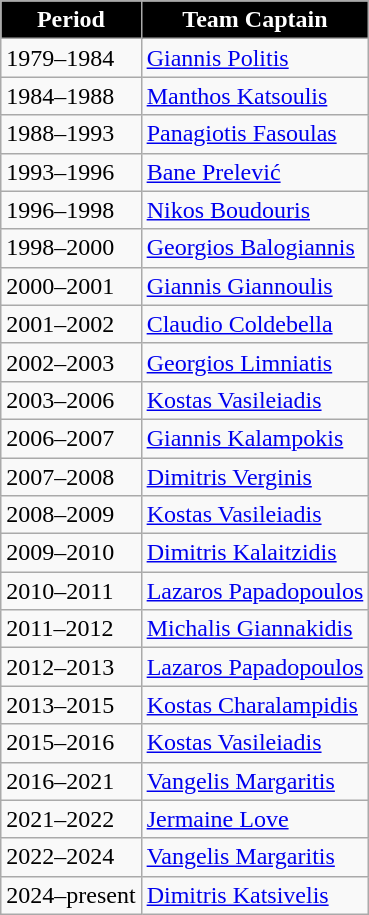<table class="wikitable alternance">
<tr>
<th style="color:white; background:black;">Period</th>
<th style="color:white; background:black;">Team Captain</th>
</tr>
<tr>
<td align=left>1979–1984</td>
<td align=left> <a href='#'>Giannis Politis</a></td>
</tr>
<tr>
<td align=left>1984–1988</td>
<td align=left> <a href='#'>Manthos Katsoulis</a></td>
</tr>
<tr>
<td align=left>1988–1993</td>
<td align=left> <a href='#'>Panagiotis Fasoulas</a></td>
</tr>
<tr>
<td align=left>1993–1996</td>
<td align=left> <a href='#'>Bane Prelević</a></td>
</tr>
<tr>
<td align=left>1996–1998</td>
<td align=left> <a href='#'>Nikos Boudouris</a></td>
</tr>
<tr>
<td align=left>1998–2000</td>
<td align=left> <a href='#'>Georgios Balogiannis</a></td>
</tr>
<tr>
<td align=left>2000–2001</td>
<td align=left> <a href='#'>Giannis Giannoulis</a></td>
</tr>
<tr>
<td align=left>2001–2002</td>
<td align=left> <a href='#'>Claudio Coldebella</a></td>
</tr>
<tr>
<td align=left>2002–2003</td>
<td align=left> <a href='#'>Georgios Limniatis</a></td>
</tr>
<tr>
<td align=left>2003–2006</td>
<td align=left> <a href='#'>Kostas Vasileiadis</a></td>
</tr>
<tr>
<td align=left>2006–2007</td>
<td align=left> <a href='#'>Giannis Kalampokis</a></td>
</tr>
<tr>
<td align=left>2007–2008</td>
<td align=left> <a href='#'>Dimitris Verginis</a></td>
</tr>
<tr>
<td align=left>2008–2009</td>
<td align=left> <a href='#'>Kostas Vasileiadis</a></td>
</tr>
<tr>
<td align=left>2009–2010</td>
<td align=left> <a href='#'>Dimitris Kalaitzidis</a></td>
</tr>
<tr>
<td align=left>2010–2011</td>
<td align=left> <a href='#'>Lazaros Papadopoulos</a></td>
</tr>
<tr>
<td align=left>2011–2012</td>
<td align=left> <a href='#'>Michalis Giannakidis</a></td>
</tr>
<tr>
<td align=left>2012–2013</td>
<td align=left> <a href='#'>Lazaros Papadopoulos</a></td>
</tr>
<tr>
<td align=left>2013–2015</td>
<td align=left> <a href='#'>Kostas Charalampidis</a></td>
</tr>
<tr>
<td align=left>2015–2016</td>
<td align=left> <a href='#'>Kostas Vasileiadis</a></td>
</tr>
<tr>
<td align=left>2016–2021</td>
<td align=left> <a href='#'>Vangelis Margaritis</a></td>
</tr>
<tr>
<td align=left>2021–2022</td>
<td align=left> <a href='#'>Jermaine Love</a></td>
</tr>
<tr>
<td align=left>2022–2024</td>
<td align=left> <a href='#'>Vangelis Margaritis</a></td>
</tr>
<tr>
<td align=left>2024–present</td>
<td align=left> <a href='#'>Dimitris Katsivelis</a></td>
</tr>
</table>
